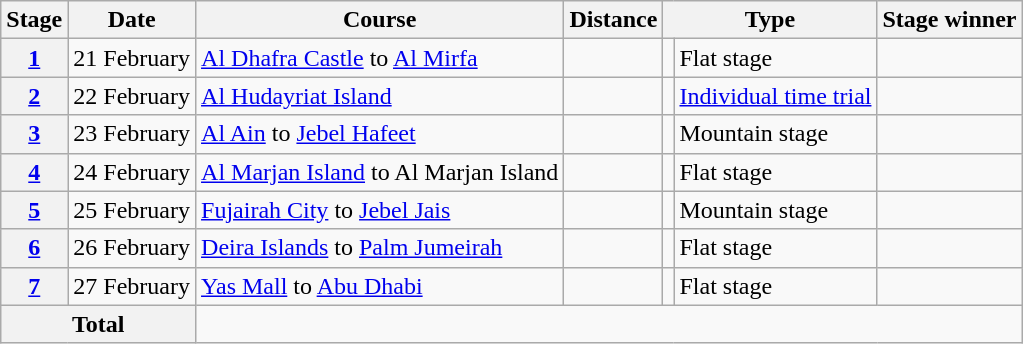<table class="wikitable">
<tr>
<th scope="col">Stage</th>
<th scope="col">Date</th>
<th scope="col">Course</th>
<th scope="col">Distance</th>
<th scope="col" colspan="2">Type</th>
<th scope="col">Stage winner</th>
</tr>
<tr>
<th scope="row" style="text-align:center;"><a href='#'>1</a></th>
<td style="text-align:center;">21 February</td>
<td><a href='#'>Al Dhafra Castle</a> to <a href='#'>Al Mirfa</a></td>
<td style="text-align:center;"></td>
<td></td>
<td>Flat stage</td>
<td></td>
</tr>
<tr>
<th scope="row" style="text-align:center;"><a href='#'>2</a></th>
<td style="text-align:center;">22 February</td>
<td><a href='#'>Al Hudayriat Island</a></td>
<td style="text-align:center;"></td>
<td></td>
<td><a href='#'>Individual time trial</a></td>
<td></td>
</tr>
<tr>
<th scope="row" style="text-align:center;"><a href='#'>3</a></th>
<td style="text-align:center;">23 February</td>
<td><a href='#'>Al Ain</a> to <a href='#'>Jebel Hafeet</a></td>
<td style="text-align:center;"></td>
<td></td>
<td>Mountain stage</td>
<td></td>
</tr>
<tr>
<th scope="row" style="text-align:center;"><a href='#'>4</a></th>
<td style="text-align:center;">24 February</td>
<td><a href='#'>Al Marjan Island</a> to Al Marjan Island</td>
<td style="text-align:center;"></td>
<td></td>
<td>Flat stage</td>
<td></td>
</tr>
<tr>
<th scope="row" style="text-align:center;"><a href='#'>5</a></th>
<td style="text-align:center;">25 February</td>
<td><a href='#'>Fujairah City</a> to <a href='#'>Jebel Jais</a></td>
<td style="text-align:center;"></td>
<td></td>
<td>Mountain stage</td>
<td></td>
</tr>
<tr>
<th scope="row" style="text-align:center;"><a href='#'>6</a></th>
<td style="text-align:center;">26 February</td>
<td><a href='#'>Deira Islands</a> to <a href='#'>Palm Jumeirah</a></td>
<td style="text-align:center;"></td>
<td></td>
<td>Flat stage</td>
<td></td>
</tr>
<tr>
<th scope="row" style="text-align:center;"><a href='#'>7</a></th>
<td style="text-align:center;">27 February</td>
<td><a href='#'>Yas Mall</a> to <a href='#'>Abu Dhabi</a></td>
<td style="text-align:center;"></td>
<td></td>
<td>Flat stage</td>
<td></td>
</tr>
<tr>
<th colspan="2">Total</th>
<td colspan="5" style="text-align:center;"></td>
</tr>
</table>
